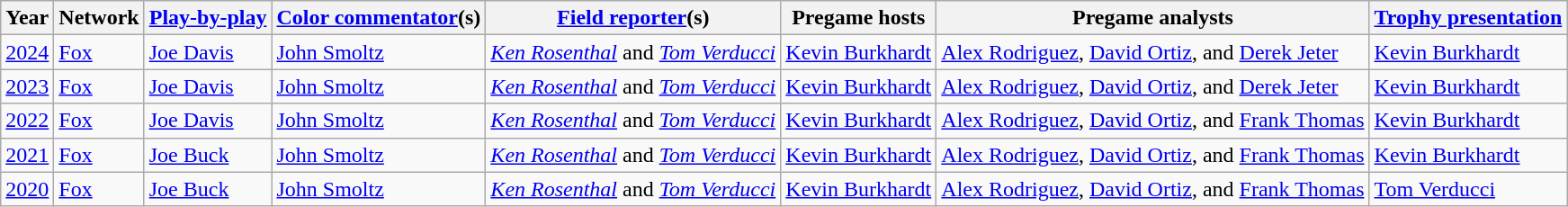<table class="wikitable">
<tr>
<th>Year</th>
<th>Network</th>
<th><a href='#'>Play-by-play</a></th>
<th><a href='#'>Color commentator</a>(s)</th>
<th><a href='#'>Field reporter</a>(s)</th>
<th>Pregame hosts</th>
<th>Pregame analysts</th>
<th><a href='#'>Trophy presentation</a></th>
</tr>
<tr>
<td><a href='#'>2024</a></td>
<td><a href='#'>Fox</a></td>
<td><a href='#'>Joe Davis</a></td>
<td><a href='#'>John Smoltz</a></td>
<td><em><a href='#'>Ken Rosenthal</a></em> and <em><a href='#'>Tom Verducci</a></em></td>
<td><a href='#'>Kevin Burkhardt</a></td>
<td><a href='#'>Alex Rodriguez</a>, <a href='#'>David Ortiz</a>, and <a href='#'>Derek Jeter</a></td>
<td><a href='#'>Kevin Burkhardt</a></td>
</tr>
<tr>
<td><a href='#'>2023</a></td>
<td><a href='#'>Fox</a></td>
<td><a href='#'>Joe Davis</a></td>
<td><a href='#'>John Smoltz</a></td>
<td><em><a href='#'>Ken Rosenthal</a></em> and <em><a href='#'>Tom Verducci</a></em></td>
<td><a href='#'>Kevin Burkhardt</a></td>
<td><a href='#'>Alex Rodriguez</a>, <a href='#'>David Ortiz</a>, and <a href='#'>Derek Jeter</a></td>
<td><a href='#'>Kevin Burkhardt</a></td>
</tr>
<tr>
<td><a href='#'>2022</a></td>
<td><a href='#'>Fox</a></td>
<td><a href='#'>Joe Davis</a></td>
<td><a href='#'>John Smoltz</a></td>
<td><em><a href='#'>Ken Rosenthal</a></em> and <em><a href='#'>Tom Verducci</a></em></td>
<td><a href='#'>Kevin Burkhardt</a></td>
<td><a href='#'>Alex Rodriguez</a>, <a href='#'>David Ortiz</a>, and <a href='#'>Frank Thomas</a></td>
<td><a href='#'>Kevin Burkhardt</a></td>
</tr>
<tr>
<td><a href='#'>2021</a></td>
<td><a href='#'>Fox</a></td>
<td><a href='#'>Joe Buck</a></td>
<td><a href='#'>John Smoltz</a></td>
<td><em><a href='#'>Ken Rosenthal</a></em> and <em><a href='#'>Tom Verducci</a></em></td>
<td><a href='#'>Kevin Burkhardt</a></td>
<td><a href='#'>Alex Rodriguez</a>, <a href='#'>David Ortiz</a>, and <a href='#'>Frank Thomas</a></td>
<td><a href='#'>Kevin Burkhardt</a></td>
</tr>
<tr>
<td><a href='#'>2020</a></td>
<td><a href='#'>Fox</a></td>
<td><a href='#'>Joe Buck</a></td>
<td><a href='#'>John Smoltz</a></td>
<td><em><a href='#'>Ken Rosenthal</a></em> and <em><a href='#'>Tom Verducci</a></em></td>
<td><a href='#'>Kevin Burkhardt</a></td>
<td><a href='#'>Alex Rodriguez</a>, <a href='#'>David Ortiz</a>, and <a href='#'>Frank Thomas</a></td>
<td><a href='#'>Tom Verducci</a></td>
</tr>
</table>
